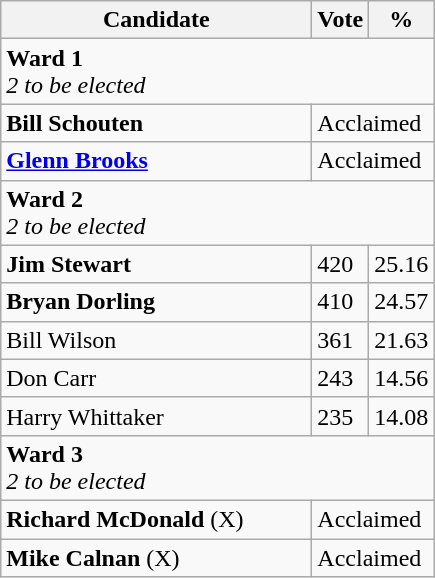<table class="wikitable">
<tr>
<th bgcolor="#DDDDFF" width="200px">Candidate</th>
<th bgcolor="#DDDDFF">Vote</th>
<th bgcolor="#DDDDFF">%</th>
</tr>
<tr>
<td colspan="4"><strong>Ward 1</strong> <br> <em>2 to be elected</em></td>
</tr>
<tr>
<td><strong>Bill Schouten</strong></td>
<td colspan="2">Acclaimed</td>
</tr>
<tr>
<td><strong><a href='#'>Glenn Brooks</a></strong></td>
<td colspan="2">Acclaimed</td>
</tr>
<tr>
<td colspan="4"><strong>Ward 2</strong> <br> <em>2 to be elected</em></td>
</tr>
<tr>
<td><strong>Jim Stewart</strong></td>
<td>420</td>
<td>25.16</td>
</tr>
<tr>
<td><strong>Bryan Dorling</strong></td>
<td>410</td>
<td>24.57</td>
</tr>
<tr>
<td>Bill Wilson</td>
<td>361</td>
<td>21.63</td>
</tr>
<tr>
<td>Don Carr</td>
<td>243</td>
<td>14.56</td>
</tr>
<tr>
<td>Harry Whittaker</td>
<td>235</td>
<td>14.08</td>
</tr>
<tr>
<td colspan="4"><strong>Ward 3</strong> <br> <em>2 to be elected</em></td>
</tr>
<tr>
<td><strong>Richard McDonald</strong> (X)</td>
<td colspan="2">Acclaimed</td>
</tr>
<tr>
<td><strong>Mike Calnan</strong> (X)</td>
<td colspan="2">Acclaimed</td>
</tr>
</table>
